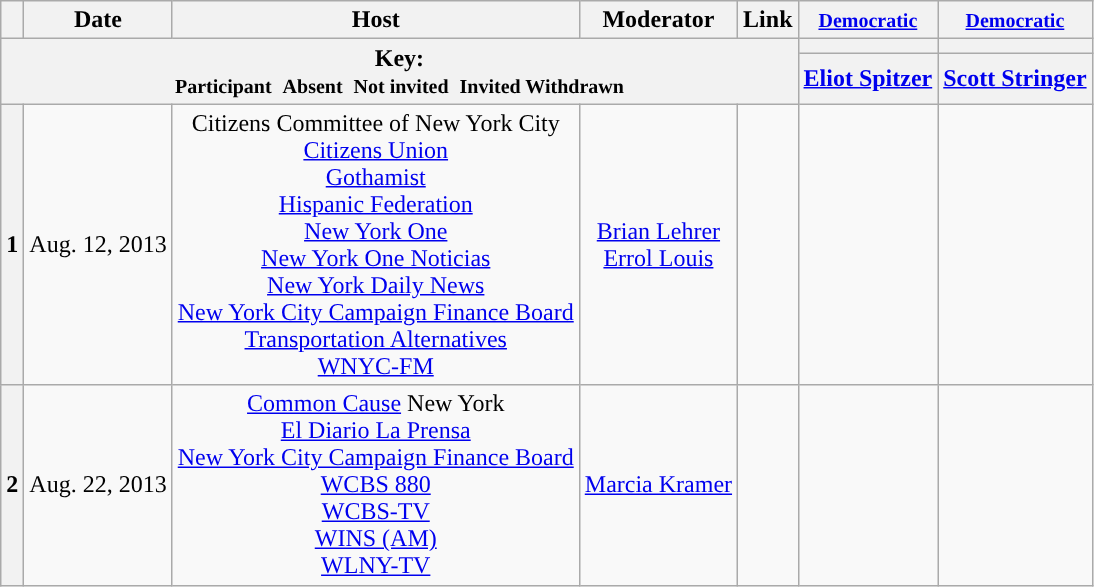<table class="wikitable" style="text-align:center;">
<tr>
<th scope="col"></th>
<th scope="col">Date</th>
<th scope="col">Host</th>
<th scope="col">Moderator</th>
<th scope="col">Link</th>
<th scope="col"><small><a href='#'>Democratic</a></small></th>
<th scope="col"><small><a href='#'>Democratic</a></small></th>
</tr>
<tr>
<th colspan="5" rowspan="2">Key:<br> <small>Participant </small>  <small>Absent </small>  <small>Not invited </small>  <small>Invited  Withdrawn</small></th>
<th scope="col" style="background:"></th>
<th scope="col" style="background:"></th>
</tr>
<tr>
<th scope="col"><a href='#'>Eliot Spitzer</a></th>
<th scope="col"><a href='#'>Scott Stringer</a></th>
</tr>
<tr>
<th>1</th>
<td style="white-space:nowrap;">Aug. 12, 2013</td>
<td style="white-space:nowrap;">Citizens Committee of New York City<br><a href='#'>Citizens Union</a><br><a href='#'>Gothamist</a><br><a href='#'>Hispanic Federation</a><br><a href='#'>New York One</a><br><a href='#'>New York One Noticias</a><br><a href='#'>New York Daily News</a><br><a href='#'>New York City Campaign Finance Board</a><br><a href='#'>Transportation Alternatives</a><br><a href='#'>WNYC-FM</a></td>
<td style="white-space:nowrap;"><a href='#'>Brian Lehrer</a><br><a href='#'>Errol Louis</a></td>
<td style="white-space:nowrap;"></td>
<td></td>
<td></td>
</tr>
<tr>
<th>2</th>
<td style="white-space:nowrap;">Aug. 22, 2013</td>
<td style="white-space:nowrap;"><a href='#'>Common Cause</a> New York<br><a href='#'>El Diario La Prensa</a><br><a href='#'>New York City Campaign Finance Board</a><br><a href='#'>WCBS 880</a><br><a href='#'>WCBS-TV</a><br><a href='#'>WINS (AM)</a><br><a href='#'>WLNY-TV</a></td>
<td style="white-space:nowrap;"><a href='#'>Marcia Kramer</a></td>
<td style="white-space:nowrap;"></td>
<td></td>
<td></td>
</tr>
</table>
